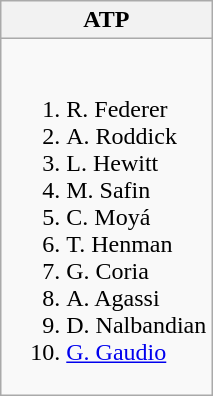<table class="wikitable">
<tr>
<th>ATP</th>
</tr>
<tr style="vertical-align: top;">
<td style="white-space: nowrap;"><br><ol><li> R. Federer</li><li> A. Roddick</li><li> L. Hewitt</li><li> M. Safin</li><li> C. Moyá</li><li> T. Henman</li><li> G. Coria</li><li> A. Agassi</li><li> D. Nalbandian</li><li> <a href='#'>G. Gaudio</a></li></ol></td>
</tr>
</table>
